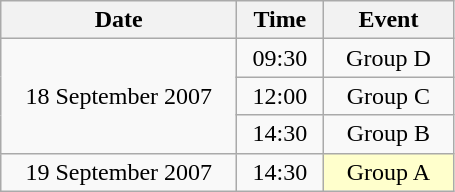<table class = "wikitable" style="text-align:center;">
<tr>
<th width=150>Date</th>
<th width=50>Time</th>
<th width=80>Event</th>
</tr>
<tr>
<td rowspan=3>18 September 2007</td>
<td>09:30</td>
<td>Group D</td>
</tr>
<tr>
<td>12:00</td>
<td>Group C</td>
</tr>
<tr>
<td>14:30</td>
<td>Group B</td>
</tr>
<tr>
<td>19 September 2007</td>
<td>14:30</td>
<td bgcolor=ffffcc>Group A</td>
</tr>
</table>
